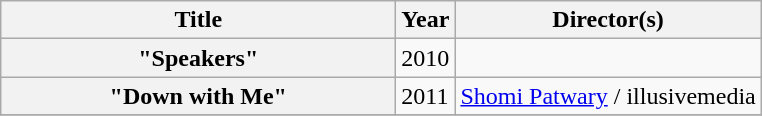<table class="wikitable plainrowheaders">
<tr>
<th scope="col" style="width:16em;">Title</th>
<th scope="col">Year</th>
<th scope="col">Director(s)</th>
</tr>
<tr>
<th scope="row">"Speakers"</th>
<td>2010</td>
<td></td>
</tr>
<tr>
<th scope="row">"Down with Me"</th>
<td>2011</td>
<td><a href='#'>Shomi Patwary</a> / illusivemedia</td>
</tr>
<tr>
</tr>
</table>
